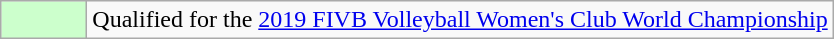<table class="wikitable" style="text-align: left;">
<tr>
<td width=50px bgcolor=#ccffcc></td>
<td>Qualified for the <a href='#'>2019 FIVB Volleyball Women's Club World Championship</a></td>
</tr>
</table>
